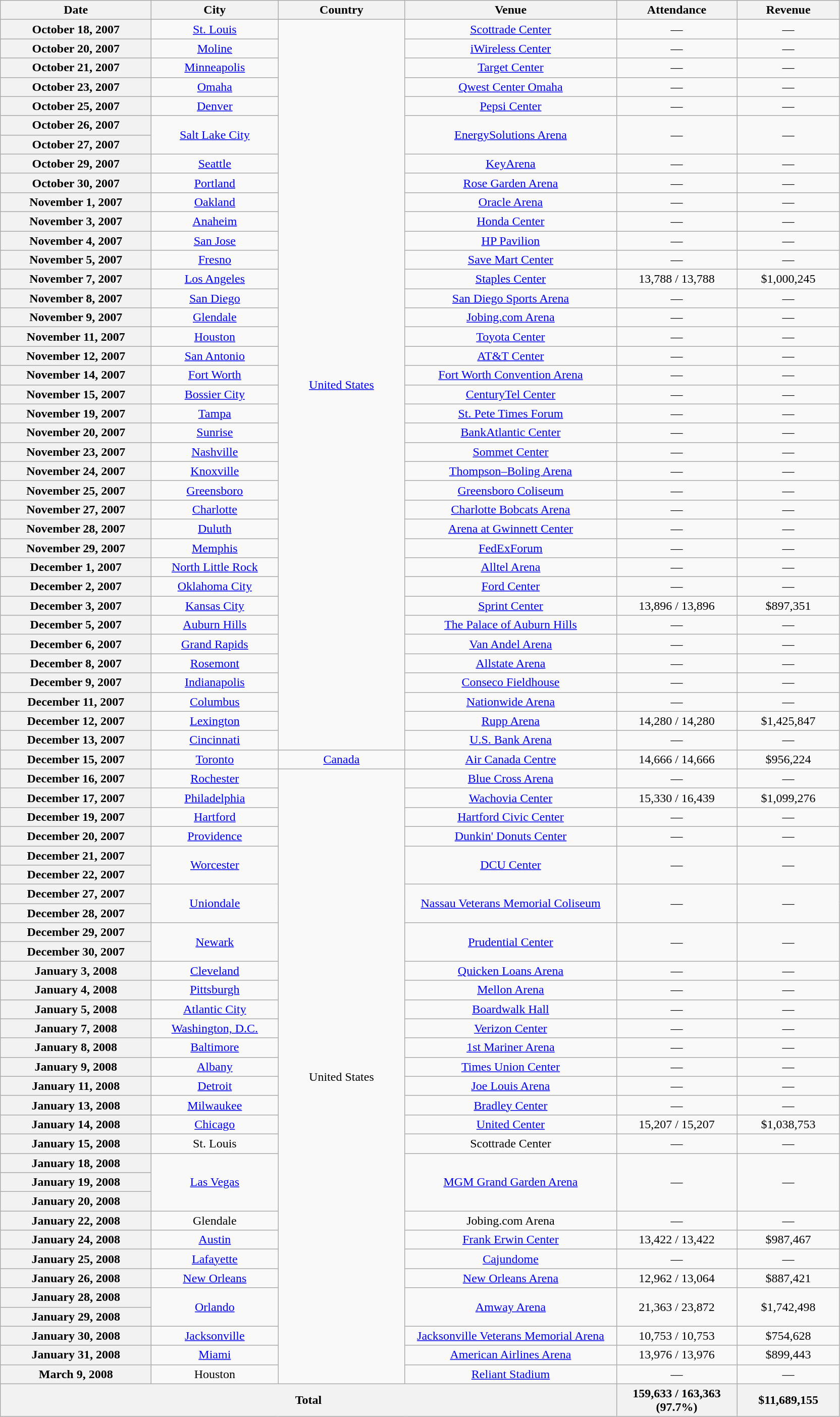<table class="wikitable plainrowheaders" style="text-align:center;">
<tr>
<th scope="col" style="width:12em;">Date</th>
<th scope="col" style="width:10em;">City</th>
<th scope="col" style="width:10em;">Country</th>
<th scope="col" style="width:17em;">Venue</th>
<th scope="col" style="width:9.5em;">Attendance</th>
<th scope="col" style="width:8em;">Revenue</th>
</tr>
<tr>
<th scope="row" style="text-align:center;">October 18, 2007</th>
<td><a href='#'>St. Louis</a></td>
<td rowspan="38"><a href='#'>United States</a></td>
<td><a href='#'>Scottrade Center</a></td>
<td>—</td>
<td>—</td>
</tr>
<tr>
<th scope="row" style="text-align:center;">October 20, 2007</th>
<td><a href='#'>Moline</a></td>
<td><a href='#'>iWireless Center</a></td>
<td>—</td>
<td>—</td>
</tr>
<tr>
<th scope="row" style="text-align:center;">October 21, 2007</th>
<td><a href='#'>Minneapolis</a></td>
<td><a href='#'>Target Center</a></td>
<td>—</td>
<td>—</td>
</tr>
<tr>
<th scope="row" style="text-align:center;">October 23, 2007</th>
<td><a href='#'>Omaha</a></td>
<td><a href='#'>Qwest Center Omaha</a></td>
<td>—</td>
<td>—</td>
</tr>
<tr>
<th scope="row" style="text-align:center;">October 25, 2007</th>
<td><a href='#'>Denver</a></td>
<td><a href='#'>Pepsi Center</a></td>
<td>—</td>
<td>—</td>
</tr>
<tr>
<th scope="row" style="text-align:center;">October 26, 2007</th>
<td rowspan="2"><a href='#'>Salt Lake City</a></td>
<td rowspan="2"><a href='#'>EnergySolutions Arena</a></td>
<td rowspan="2">—</td>
<td rowspan="2">—</td>
</tr>
<tr>
<th scope="row" style="text-align:center;">October 27, 2007</th>
</tr>
<tr>
<th scope="row" style="text-align:center;">October 29, 2007</th>
<td><a href='#'>Seattle</a></td>
<td><a href='#'>KeyArena</a></td>
<td>—</td>
<td>—</td>
</tr>
<tr>
<th scope="row" style="text-align:center;">October 30, 2007</th>
<td><a href='#'>Portland</a></td>
<td><a href='#'>Rose Garden Arena</a></td>
<td>—</td>
<td>—</td>
</tr>
<tr>
<th scope="row" style="text-align:center;">November 1, 2007</th>
<td><a href='#'>Oakland</a></td>
<td><a href='#'>Oracle Arena</a></td>
<td>—</td>
<td>—</td>
</tr>
<tr>
<th scope="row" style="text-align:center;">November 3, 2007</th>
<td><a href='#'>Anaheim</a></td>
<td><a href='#'>Honda Center</a></td>
<td>—</td>
<td>—</td>
</tr>
<tr>
<th scope="row" style="text-align:center;">November 4, 2007</th>
<td><a href='#'>San Jose</a></td>
<td><a href='#'>HP Pavilion</a></td>
<td>—</td>
<td>—</td>
</tr>
<tr>
<th scope="row" style="text-align:center;">November 5, 2007</th>
<td><a href='#'>Fresno</a></td>
<td><a href='#'>Save Mart Center</a></td>
<td>—</td>
<td>—</td>
</tr>
<tr>
<th scope="row" style="text-align:center;">November 7, 2007</th>
<td><a href='#'>Los Angeles</a></td>
<td><a href='#'>Staples Center</a></td>
<td>13,788 / 13,788</td>
<td>$1,000,245</td>
</tr>
<tr>
<th scope="row" style="text-align:center;">November 8, 2007</th>
<td><a href='#'>San Diego</a></td>
<td><a href='#'>San Diego Sports Arena</a></td>
<td>—</td>
<td>—</td>
</tr>
<tr>
<th scope="row" style="text-align:center;">November 9, 2007</th>
<td><a href='#'>Glendale</a></td>
<td><a href='#'>Jobing.com Arena</a></td>
<td>—</td>
<td>—</td>
</tr>
<tr>
<th scope="row" style="text-align:center;">November 11, 2007</th>
<td><a href='#'>Houston</a></td>
<td><a href='#'>Toyota Center</a></td>
<td>—</td>
<td>—</td>
</tr>
<tr>
<th scope="row" style="text-align:center;">November 12, 2007</th>
<td><a href='#'>San Antonio</a></td>
<td><a href='#'>AT&T Center</a></td>
<td>—</td>
<td>—</td>
</tr>
<tr>
<th scope="row" style="text-align:center;">November 14, 2007</th>
<td><a href='#'>Fort Worth</a></td>
<td><a href='#'>Fort Worth Convention Arena</a></td>
<td>—</td>
<td>—</td>
</tr>
<tr>
<th scope="row" style="text-align:center;">November 15, 2007</th>
<td><a href='#'>Bossier City</a></td>
<td><a href='#'>CenturyTel Center</a></td>
<td>—</td>
<td>—</td>
</tr>
<tr>
<th scope="row" style="text-align:center;">November 19, 2007</th>
<td><a href='#'>Tampa</a></td>
<td><a href='#'>St. Pete Times Forum</a></td>
<td>—</td>
<td>—</td>
</tr>
<tr>
<th scope="row" style="text-align:center;">November 20, 2007</th>
<td><a href='#'>Sunrise</a></td>
<td><a href='#'>BankAtlantic Center</a></td>
<td>—</td>
<td>—</td>
</tr>
<tr>
<th scope="row" style="text-align:center;">November 23, 2007</th>
<td><a href='#'>Nashville</a></td>
<td><a href='#'>Sommet Center</a></td>
<td>—</td>
<td>—</td>
</tr>
<tr>
<th scope="row" style="text-align:center;">November 24, 2007</th>
<td><a href='#'>Knoxville</a></td>
<td><a href='#'>Thompson–Boling Arena</a></td>
<td>—</td>
<td>—</td>
</tr>
<tr>
<th scope="row" style="text-align:center;">November 25, 2007</th>
<td><a href='#'>Greensboro</a></td>
<td><a href='#'>Greensboro Coliseum</a></td>
<td>—</td>
<td>—</td>
</tr>
<tr>
<th scope="row" style="text-align:center;">November 27, 2007</th>
<td><a href='#'>Charlotte</a></td>
<td><a href='#'>Charlotte Bobcats Arena</a></td>
<td>—</td>
<td>—</td>
</tr>
<tr>
<th scope="row" style="text-align:center;">November 28, 2007</th>
<td><a href='#'>Duluth</a></td>
<td><a href='#'>Arena at Gwinnett Center</a></td>
<td>—</td>
<td>—</td>
</tr>
<tr>
<th scope="row" style="text-align:center;">November 29, 2007</th>
<td><a href='#'>Memphis</a></td>
<td><a href='#'>FedExForum</a></td>
<td>—</td>
<td>—</td>
</tr>
<tr>
<th scope="row" style="text-align:center;">December 1, 2007</th>
<td><a href='#'>North Little Rock</a></td>
<td><a href='#'>Alltel Arena</a></td>
<td>—</td>
<td>—</td>
</tr>
<tr>
<th scope="row" style="text-align:center;">December 2, 2007</th>
<td><a href='#'>Oklahoma City</a></td>
<td><a href='#'>Ford Center</a></td>
<td>—</td>
<td>—</td>
</tr>
<tr>
<th scope="row" style="text-align:center;">December 3, 2007</th>
<td><a href='#'>Kansas City</a></td>
<td><a href='#'>Sprint Center</a></td>
<td>13,896 / 13,896</td>
<td>$897,351</td>
</tr>
<tr>
<th scope="row" style="text-align:center;">December 5, 2007</th>
<td><a href='#'>Auburn Hills</a></td>
<td><a href='#'>The Palace of Auburn Hills</a></td>
<td>—</td>
<td>—</td>
</tr>
<tr>
<th scope="row" style="text-align:center;">December 6, 2007</th>
<td><a href='#'>Grand Rapids</a></td>
<td><a href='#'>Van Andel Arena</a></td>
<td>—</td>
<td>—</td>
</tr>
<tr>
<th scope="row" style="text-align:center;">December 8, 2007</th>
<td><a href='#'>Rosemont</a></td>
<td><a href='#'>Allstate Arena</a></td>
<td>—</td>
<td>—</td>
</tr>
<tr>
<th scope="row" style="text-align:center;">December 9, 2007</th>
<td><a href='#'>Indianapolis</a></td>
<td><a href='#'>Conseco Fieldhouse</a></td>
<td>—</td>
<td>—</td>
</tr>
<tr>
<th scope="row" style="text-align:center;">December 11, 2007</th>
<td><a href='#'>Columbus</a></td>
<td><a href='#'>Nationwide Arena</a></td>
<td>—</td>
<td>—</td>
</tr>
<tr>
<th scope="row" style="text-align:center;">December 12, 2007</th>
<td><a href='#'>Lexington</a></td>
<td><a href='#'>Rupp Arena</a></td>
<td>14,280 / 14,280</td>
<td>$1,425,847</td>
</tr>
<tr>
<th scope="row" style="text-align:center;">December 13, 2007</th>
<td><a href='#'>Cincinnati</a></td>
<td><a href='#'>U.S. Bank Arena</a></td>
<td>—</td>
<td>—</td>
</tr>
<tr>
<th scope="row" style="text-align:center;">December 15, 2007</th>
<td><a href='#'>Toronto</a></td>
<td><a href='#'>Canada</a></td>
<td><a href='#'>Air Canada Centre</a></td>
<td>14,666 / 14,666</td>
<td>$956,224</td>
</tr>
<tr>
<th scope="row" style="text-align:center;">December 16, 2007</th>
<td><a href='#'>Rochester</a></td>
<td rowspan="32">United States</td>
<td><a href='#'>Blue Cross Arena</a></td>
<td>—</td>
<td>—</td>
</tr>
<tr>
<th scope="row" style="text-align:center;">December 17, 2007</th>
<td><a href='#'>Philadelphia</a></td>
<td><a href='#'>Wachovia Center</a></td>
<td>15,330 / 16,439</td>
<td>$1,099,276</td>
</tr>
<tr>
<th scope="row" style="text-align:center;">December 19, 2007</th>
<td><a href='#'>Hartford</a></td>
<td><a href='#'>Hartford Civic Center</a></td>
<td>—</td>
<td>—</td>
</tr>
<tr>
<th scope="row" style="text-align:center;">December 20, 2007</th>
<td><a href='#'>Providence</a></td>
<td><a href='#'>Dunkin' Donuts Center</a></td>
<td>—</td>
<td>—</td>
</tr>
<tr>
<th scope="row" style="text-align:center;">December 21, 2007</th>
<td rowspan="2"><a href='#'>Worcester</a></td>
<td rowspan="2"><a href='#'>DCU Center</a></td>
<td rowspan="2">—</td>
<td rowspan="2">—</td>
</tr>
<tr>
<th scope="row" style="text-align:center;">December 22, 2007</th>
</tr>
<tr>
<th scope="row" style="text-align:center;">December 27, 2007</th>
<td rowspan="2"><a href='#'>Uniondale</a></td>
<td rowspan="2"><a href='#'>Nassau Veterans Memorial Coliseum</a></td>
<td rowspan="2">—</td>
<td rowspan="2">—</td>
</tr>
<tr>
<th scope="row" style="text-align:center;">December 28, 2007</th>
</tr>
<tr>
<th scope="row" style="text-align:center;">December 29, 2007</th>
<td rowspan="2"><a href='#'>Newark</a></td>
<td rowspan="2"><a href='#'>Prudential Center</a></td>
<td rowspan="2">—</td>
<td rowspan="2">—</td>
</tr>
<tr>
<th scope="row" style="text-align:center;">December 30, 2007</th>
</tr>
<tr>
<th scope="row" style="text-align:center;">January 3, 2008</th>
<td><a href='#'>Cleveland</a></td>
<td><a href='#'>Quicken Loans Arena</a></td>
<td>—</td>
<td>—</td>
</tr>
<tr>
<th scope="row" style="text-align:center;">January 4, 2008</th>
<td><a href='#'>Pittsburgh</a></td>
<td><a href='#'>Mellon Arena</a></td>
<td>—</td>
<td>—</td>
</tr>
<tr>
<th scope="row" style="text-align:center;">January 5, 2008</th>
<td><a href='#'>Atlantic City</a></td>
<td><a href='#'>Boardwalk Hall</a></td>
<td>—</td>
<td>—</td>
</tr>
<tr>
<th scope="row" style="text-align:center;">January 7, 2008</th>
<td><a href='#'>Washington, D.C.</a></td>
<td><a href='#'>Verizon Center</a></td>
<td>—</td>
<td>—</td>
</tr>
<tr>
<th scope="row" style="text-align:center;">January 8, 2008</th>
<td><a href='#'>Baltimore</a></td>
<td><a href='#'>1st Mariner Arena</a></td>
<td>—</td>
<td>—</td>
</tr>
<tr>
<th scope="row" style="text-align:center;">January 9, 2008</th>
<td><a href='#'>Albany</a></td>
<td><a href='#'>Times Union Center</a></td>
<td>—</td>
<td>—</td>
</tr>
<tr>
<th scope="row" style="text-align:center;">January 11, 2008</th>
<td><a href='#'>Detroit</a></td>
<td><a href='#'>Joe Louis Arena</a></td>
<td>—</td>
<td>—</td>
</tr>
<tr>
<th scope="row" style="text-align:center;">January 13, 2008</th>
<td><a href='#'>Milwaukee</a></td>
<td><a href='#'>Bradley Center</a></td>
<td>—</td>
<td>—</td>
</tr>
<tr>
<th scope="row" style="text-align:center;">January 14, 2008</th>
<td><a href='#'>Chicago</a></td>
<td><a href='#'>United Center</a></td>
<td>15,207 / 15,207</td>
<td>$1,038,753</td>
</tr>
<tr>
<th scope="row" style="text-align:center;">January 15, 2008</th>
<td>St. Louis</td>
<td>Scottrade Center</td>
<td>—</td>
<td>—</td>
</tr>
<tr>
<th scope="row" style="text-align:center;">January 18, 2008</th>
<td rowspan="3"><a href='#'>Las Vegas</a></td>
<td rowspan="3"><a href='#'>MGM Grand Garden Arena</a></td>
<td rowspan="3">—</td>
<td rowspan="3">—</td>
</tr>
<tr>
<th scope="row" style="text-align:center;">January 19, 2008</th>
</tr>
<tr>
<th scope="row" style="text-align:center;">January 20, 2008</th>
</tr>
<tr>
<th scope="row" style="text-align:center;">January 22, 2008</th>
<td>Glendale</td>
<td>Jobing.com Arena</td>
<td>—</td>
<td>—</td>
</tr>
<tr>
<th scope="row" style="text-align:center;">January 24, 2008</th>
<td><a href='#'>Austin</a></td>
<td><a href='#'>Frank Erwin Center</a></td>
<td>13,422 / 13,422</td>
<td>$987,467</td>
</tr>
<tr>
<th scope="row" style="text-align:center;">January 25, 2008</th>
<td><a href='#'>Lafayette</a></td>
<td><a href='#'>Cajundome</a></td>
<td>—</td>
<td>—</td>
</tr>
<tr>
<th scope="row" style="text-align:center;">January 26, 2008</th>
<td><a href='#'>New Orleans</a></td>
<td><a href='#'>New Orleans Arena</a></td>
<td>12,962 / 13,064</td>
<td>$887,421</td>
</tr>
<tr>
<th scope="row" style="text-align:center;">January 28, 2008</th>
<td rowspan="2"><a href='#'>Orlando</a></td>
<td rowspan="2"><a href='#'>Amway Arena</a></td>
<td rowspan="2">21,363 / 23,872</td>
<td rowspan="2">$1,742,498</td>
</tr>
<tr>
<th scope="row" style="text-align:center;">January 29, 2008</th>
</tr>
<tr>
<th scope="row" style="text-align:center;">January 30, 2008</th>
<td><a href='#'>Jacksonville</a></td>
<td><a href='#'>Jacksonville Veterans Memorial Arena</a></td>
<td>10,753 / 10,753</td>
<td>$754,628</td>
</tr>
<tr>
<th scope="row" style="text-align:center;">January 31, 2008</th>
<td><a href='#'>Miami</a></td>
<td><a href='#'>American Airlines Arena</a></td>
<td>13,976 / 13,976</td>
<td>$899,443</td>
</tr>
<tr>
<th scope="row" style="text-align:center;">March 9, 2008</th>
<td>Houston</td>
<td><a href='#'>Reliant Stadium</a></td>
<td>—</td>
<td>—</td>
</tr>
<tr>
<th colspan="4">Total</th>
<th>159,633 / 163,363 (97.7%)</th>
<th>$11,689,155</th>
</tr>
</table>
